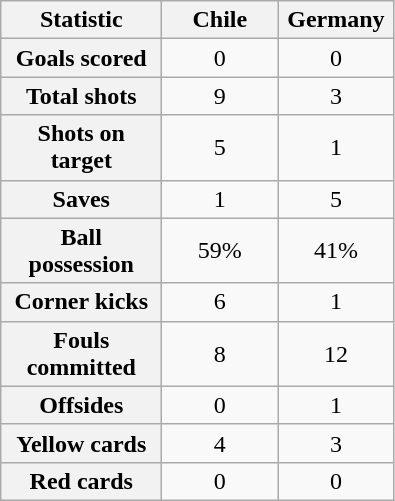<table class="wikitable plainrowheaders" style="text-align:center">
<tr>
<th scope="col" style="width:100px">Statistic</th>
<th scope="col" style="width:70px">Chile</th>
<th scope="col" style="width:70px">Germany</th>
</tr>
<tr>
<th scope=row>Goals scored</th>
<td>0</td>
<td>0</td>
</tr>
<tr>
<th scope=row>Total shots</th>
<td>9</td>
<td>3</td>
</tr>
<tr>
<th scope=row>Shots on target</th>
<td>5</td>
<td>1</td>
</tr>
<tr>
<th scope=row>Saves</th>
<td>1</td>
<td>5</td>
</tr>
<tr>
<th scope=row>Ball possession</th>
<td>59%</td>
<td>41%</td>
</tr>
<tr>
<th scope=row>Corner kicks</th>
<td>6</td>
<td>1</td>
</tr>
<tr>
<th scope=row>Fouls committed</th>
<td>8</td>
<td>12</td>
</tr>
<tr>
<th scope=row>Offsides</th>
<td>0</td>
<td>1</td>
</tr>
<tr>
<th scope=row>Yellow cards</th>
<td>4</td>
<td>3</td>
</tr>
<tr>
<th scope=row>Red cards</th>
<td>0</td>
<td>0</td>
</tr>
</table>
